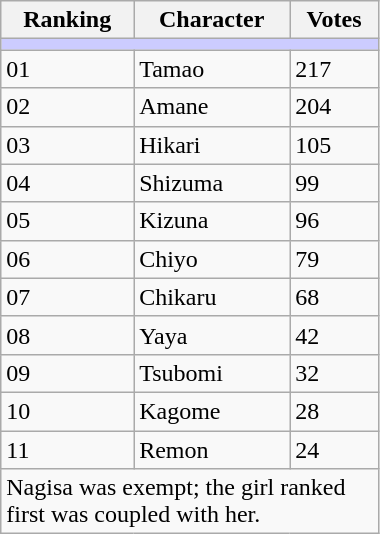<table class="wikitable" width="20%">
<tr>
<th>Ranking</th>
<th>Character</th>
<th>Votes</th>
</tr>
<tr>
<td colspan="5" bgcolor="#CCCCFF"></td>
</tr>
<tr>
<td>01</td>
<td>Tamao</td>
<td>217</td>
</tr>
<tr>
<td>02</td>
<td>Amane</td>
<td>204</td>
</tr>
<tr>
<td>03</td>
<td>Hikari</td>
<td>105</td>
</tr>
<tr>
<td>04</td>
<td>Shizuma</td>
<td>99</td>
</tr>
<tr>
<td>05</td>
<td>Kizuna</td>
<td>96</td>
</tr>
<tr>
<td>06</td>
<td>Chiyo</td>
<td>79</td>
</tr>
<tr>
<td>07</td>
<td>Chikaru</td>
<td>68</td>
</tr>
<tr>
<td>08</td>
<td>Yaya</td>
<td>42</td>
</tr>
<tr>
<td>09</td>
<td>Tsubomi</td>
<td>32</td>
</tr>
<tr>
<td>10</td>
<td>Kagome</td>
<td>28</td>
</tr>
<tr>
<td>11</td>
<td>Remon</td>
<td>24</td>
</tr>
<tr>
<td colspan="5">Nagisa was exempt; the girl ranked first was coupled with her.</td>
</tr>
</table>
